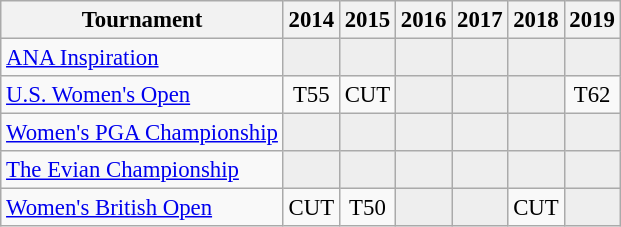<table class="wikitable" style="font-size:95%;text-align:center;">
<tr>
<th>Tournament</th>
<th>2014</th>
<th>2015</th>
<th>2016</th>
<th>2017</th>
<th>2018</th>
<th>2019</th>
</tr>
<tr>
<td align=left><a href='#'>ANA Inspiration</a></td>
<td style="background:#eeeeee;"></td>
<td style="background:#eeeeee;"></td>
<td style="background:#eeeeee;"></td>
<td style="background:#eeeeee;"></td>
<td style="background:#eeeeee;"></td>
<td style="background:#eeeeee;"></td>
</tr>
<tr>
<td align=left><a href='#'>U.S. Women's Open</a></td>
<td>T55</td>
<td>CUT</td>
<td style="background:#eeeeee;"></td>
<td style="background:#eeeeee;"></td>
<td style="background:#eeeeee;"></td>
<td>T62</td>
</tr>
<tr>
<td align=left><a href='#'>Women's PGA Championship</a></td>
<td style="background:#eeeeee;"></td>
<td style="background:#eeeeee;"></td>
<td style="background:#eeeeee;"></td>
<td style="background:#eeeeee;"></td>
<td style="background:#eeeeee;"></td>
<td style="background:#eeeeee;"></td>
</tr>
<tr>
<td align=left><a href='#'>The Evian Championship</a></td>
<td style="background:#eeeeee;"></td>
<td style="background:#eeeeee;"></td>
<td style="background:#eeeeee;"></td>
<td style="background:#eeeeee;"></td>
<td style="background:#eeeeee;"></td>
<td style="background:#eeeeee;"></td>
</tr>
<tr>
<td align=left><a href='#'>Women's British Open</a></td>
<td>CUT</td>
<td>T50</td>
<td style="background:#eeeeee;"></td>
<td style="background:#eeeeee;"></td>
<td>CUT</td>
<td style="background:#eeeeee;"></td>
</tr>
</table>
